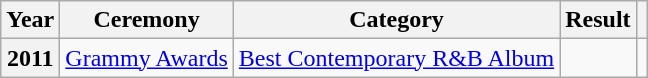<table class="wikitable sortable plainrowheaders" style="border:none; margin:0;">
<tr>
<th scope="col">Year</th>
<th scope="col">Ceremony</th>
<th scope="col">Category</th>
<th scope="col">Result</th>
<th scope="col" class="unsortable"></th>
</tr>
<tr>
<th scope="row" rowspan="1">2011</th>
<td><a href='#'>Grammy Awards</a></td>
<td><a href='#'>Best Contemporary R&B Album</a></td>
<td></td>
<td style="text-align:center;"></td>
</tr>
<tr>
</tr>
</table>
